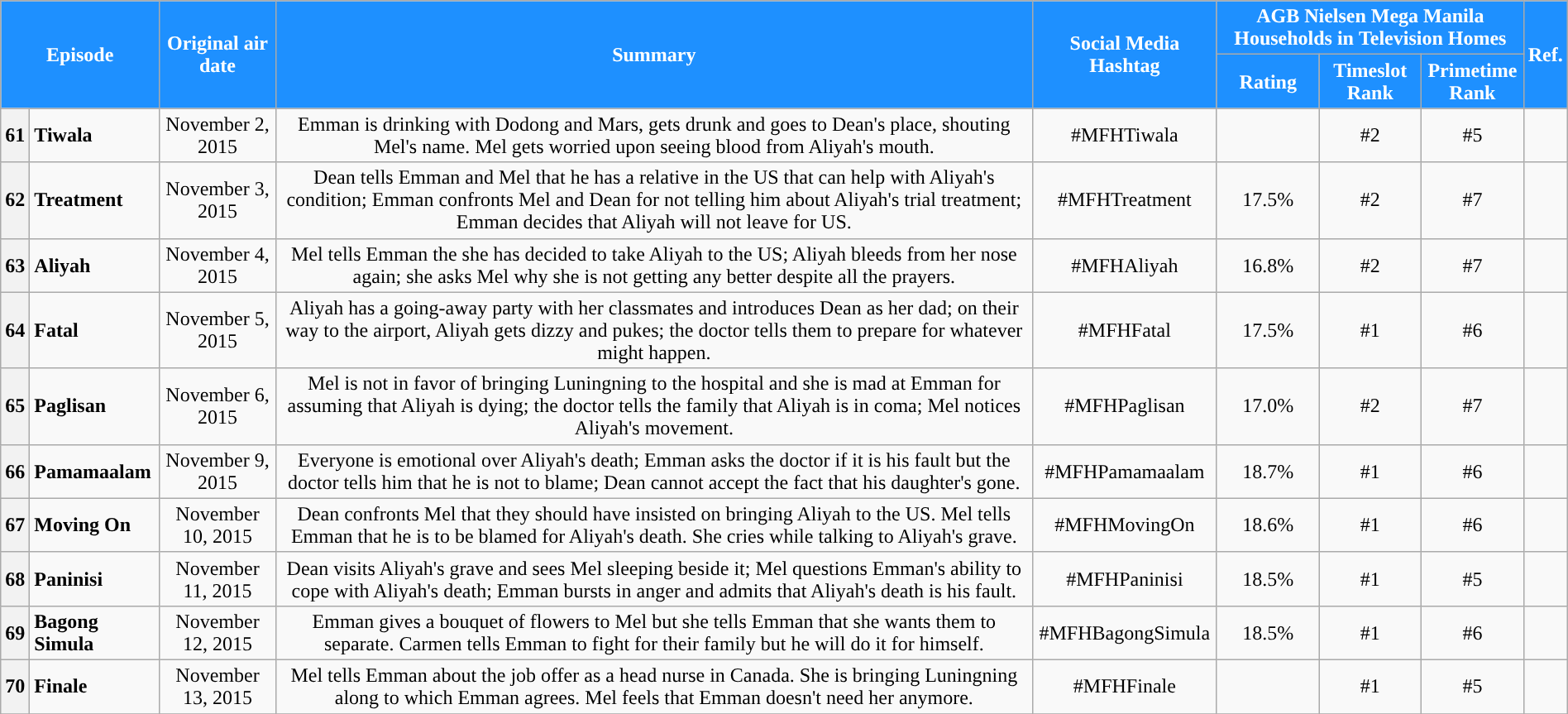<table class="wikitable" style="text-align:center; font-size:100%; line-height:18px;"  width="100%">
<tr>
<th colspan="2" rowspan="2" style="background-color:#1E90FF; color:#ffffff;">Episode</th>
<th style="background:#1E90FF; color:white" rowspan="2">Original air date</th>
<th style="background:#1E90FF; color:white" rowspan="2">Summary</th>
<th style="background:#1E90FF; color:white" rowspan="2">Social Media Hashtag</th>
<th style="background-color:#1E90FF; color:#ffffff;" colspan="3">AGB Nielsen Mega Manila Households in Television Homes</th>
<th rowspan="2" style="background:#1E90FF; color:white">Ref.</th>
</tr>
<tr style="text-align: center style=">
<th style="background-color:#1E90FF; width:75px; color:#ffffff;">Rating</th>
<th style="background-color:#1E90FF; width:75px; color:#ffffff;">Timeslot Rank</th>
<th style="background-color:#1E90FF; width:75px; color:#ffffff;">Primetime Rank</th>
</tr>
<tr>
<th>61</th>
<td style="text-align: left;"><strong>Tiwala</strong></td>
<td>November 2, 2015</td>
<td>Emman is drinking with Dodong and Mars, gets drunk and goes to Dean's place, shouting Mel's name. Mel gets worried upon seeing blood from Aliyah's mouth.</td>
<td>#MFHTiwala</td>
<td></td>
<td>#2</td>
<td>#5</td>
<td></td>
</tr>
<tr>
<th>62</th>
<td style="text-align: left;"><strong>Treatment</strong></td>
<td>November 3, 2015</td>
<td>Dean tells Emman and Mel that he has a relative in the US that can help with Aliyah's condition; Emman confronts Mel and Dean for not telling him about Aliyah's trial treatment; Emman decides that Aliyah will not leave for US.</td>
<td>#MFHTreatment</td>
<td>17.5%</td>
<td>#2</td>
<td>#7</td>
<td></td>
</tr>
<tr>
<th>63</th>
<td style="text-align: left;"><strong>Aliyah</strong></td>
<td>November 4, 2015</td>
<td>Mel tells Emman the she has decided to take Aliyah to the US; Aliyah bleeds from her nose again; she asks Mel why she is not getting any better despite all the prayers.</td>
<td>#MFHAliyah</td>
<td>16.8%</td>
<td>#2</td>
<td>#7</td>
<td></td>
</tr>
<tr>
<th>64</th>
<td style="text-align: left;"><strong>Fatal</strong></td>
<td>November 5, 2015</td>
<td>Aliyah has a going-away party with her classmates and introduces Dean as her dad; on their way to the airport, Aliyah gets dizzy and pukes; the doctor tells them to prepare for whatever might happen.</td>
<td>#MFHFatal</td>
<td>17.5%</td>
<td>#1</td>
<td>#6</td>
<td></td>
</tr>
<tr>
<th>65</th>
<td style="text-align: left;"><strong>Paglisan</strong></td>
<td>November 6, 2015</td>
<td>Mel is not in favor of bringing Luningning to the hospital and she is mad at Emman for assuming that Aliyah is dying; the doctor tells the family that Aliyah is in coma; Mel notices Aliyah's movement.</td>
<td>#MFHPaglisan</td>
<td>17.0%</td>
<td>#2</td>
<td>#7</td>
<td></td>
</tr>
<tr>
<th>66</th>
<td style="text-align: left;"><strong>Pamamaalam</strong></td>
<td>November 9, 2015</td>
<td>Everyone is emotional over Aliyah's death; Emman asks the doctor if it is his fault but the doctor tells him that he is not to blame; Dean cannot accept the fact that his daughter's gone.</td>
<td>#MFHPamamaalam</td>
<td>18.7%</td>
<td>#1</td>
<td>#6</td>
<td></td>
</tr>
<tr>
<th>67</th>
<td style="text-align: left;"><strong>Moving On</strong></td>
<td>November 10, 2015</td>
<td>Dean confronts Mel that they should have insisted on bringing Aliyah to the US. Mel tells Emman that he is to be blamed for Aliyah's death. She cries while talking to Aliyah's grave.</td>
<td>#MFHMovingOn</td>
<td>18.6%</td>
<td>#1</td>
<td>#6</td>
<td></td>
</tr>
<tr>
<th>68</th>
<td style="text-align: left;"><strong>Paninisi</strong></td>
<td>November 11, 2015</td>
<td>Dean visits Aliyah's grave and sees Mel sleeping beside it; Mel questions Emman's ability to cope with Aliyah's death; Emman bursts in anger and admits that Aliyah's death is his fault.</td>
<td>#MFHPaninisi</td>
<td>18.5%</td>
<td>#1</td>
<td>#5</td>
<td></td>
</tr>
<tr>
<th>69</th>
<td style="text-align: left;"><strong>Bagong Simula</strong></td>
<td>November 12, 2015</td>
<td>Emman gives a bouquet of flowers to Mel but she tells Emman that she wants them to separate. Carmen tells Emman to fight for their family but he will do it for himself.</td>
<td>#MFHBagongSimula</td>
<td>18.5%</td>
<td>#1</td>
<td>#6</td>
<td></td>
</tr>
<tr>
<th>70</th>
<td style="text-align: left;"><strong>Finale</strong></td>
<td>November 13, 2015</td>
<td>Mel tells Emman about the job offer as a head nurse in Canada. She is bringing Luningning along to which Emman agrees. Mel feels that Emman doesn't need her anymore.</td>
<td>#MFHFinale</td>
<td></td>
<td>#1</td>
<td>#5</td>
<td></td>
</tr>
<tr>
</tr>
</table>
